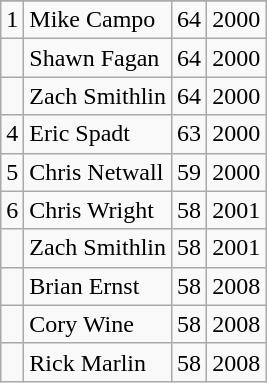<table class="wikitable">
<tr>
</tr>
<tr>
<td>1</td>
<td>Mike Campo</td>
<td>64</td>
<td>2000</td>
</tr>
<tr>
<td></td>
<td>Shawn Fagan</td>
<td>64</td>
<td>2000</td>
</tr>
<tr>
<td></td>
<td>Zach Smithlin</td>
<td>64</td>
<td>2000</td>
</tr>
<tr>
<td>4</td>
<td>Eric Spadt</td>
<td>63</td>
<td>2000</td>
</tr>
<tr>
<td>5</td>
<td>Chris Netwall</td>
<td>59</td>
<td>2000</td>
</tr>
<tr>
<td>6</td>
<td>Chris Wright</td>
<td>58</td>
<td>2001</td>
</tr>
<tr>
<td></td>
<td>Zach Smithlin</td>
<td>58</td>
<td>2001</td>
</tr>
<tr>
<td></td>
<td>Brian Ernst</td>
<td>58</td>
<td>2008</td>
</tr>
<tr>
<td></td>
<td>Cory Wine</td>
<td>58</td>
<td>2008</td>
</tr>
<tr>
<td></td>
<td>Rick Marlin</td>
<td>58</td>
<td>2008</td>
</tr>
</table>
